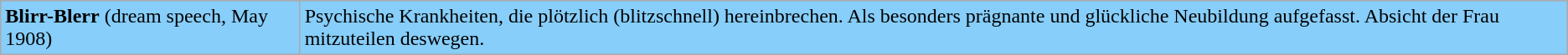<table class="wikitable" align="right" style= "background-color: LightSkyBlue;">
<tr>
<td><strong>Blirr-Blerr</strong> (dream speech, May 1908)</td>
<td>Psychische Krankheiten, die plötzlich (blitzschnell) hereinbrechen. Als besonders prägnante und glückliche Neubildung aufgefasst. Absicht der Frau mitzuteilen deswegen.</td>
</tr>
</table>
